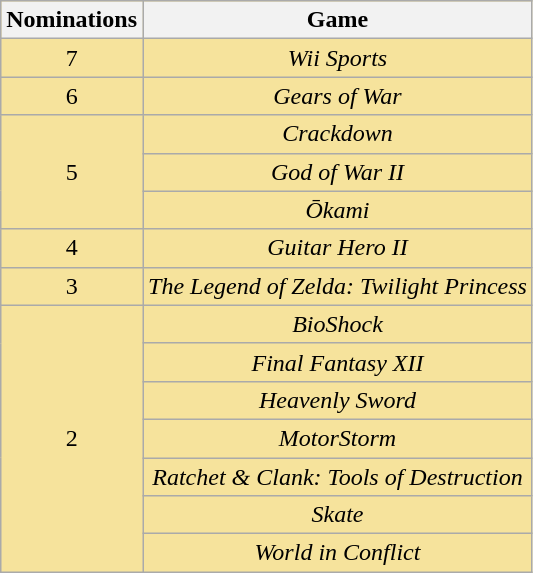<table class="wikitable" rowspan=2 style="text-align: center; background: #f6e39c">
<tr>
<th scope="col" width="55">Nominations</th>
<th scope="col" align="center">Game</th>
</tr>
<tr>
<td style="text-align:center">7</td>
<td><em>Wii Sports</em></td>
</tr>
<tr>
<td style="text-align:center">6</td>
<td><em>Gears of War</em></td>
</tr>
<tr>
<td rowspan=3 style="text-align:center">5</td>
<td><em>Crackdown</em></td>
</tr>
<tr>
<td><em>God of War II</em></td>
</tr>
<tr>
<td><em>Ōkami</em></td>
</tr>
<tr>
<td style="text-align:center">4</td>
<td><em>Guitar Hero II</em></td>
</tr>
<tr>
<td style="text-align:center">3</td>
<td><em>The Legend of Zelda: Twilight Princess</em></td>
</tr>
<tr>
<td rowspan=7 style="text-align:center">2</td>
<td><em>BioShock</em></td>
</tr>
<tr>
<td><em>Final Fantasy XII</em></td>
</tr>
<tr>
<td><em>Heavenly Sword</em></td>
</tr>
<tr>
<td><em>MotorStorm</em></td>
</tr>
<tr>
<td><em>Ratchet & Clank: Tools of Destruction</em></td>
</tr>
<tr>
<td><em>Skate</em></td>
</tr>
<tr>
<td><em>World in Conflict</em></td>
</tr>
</table>
